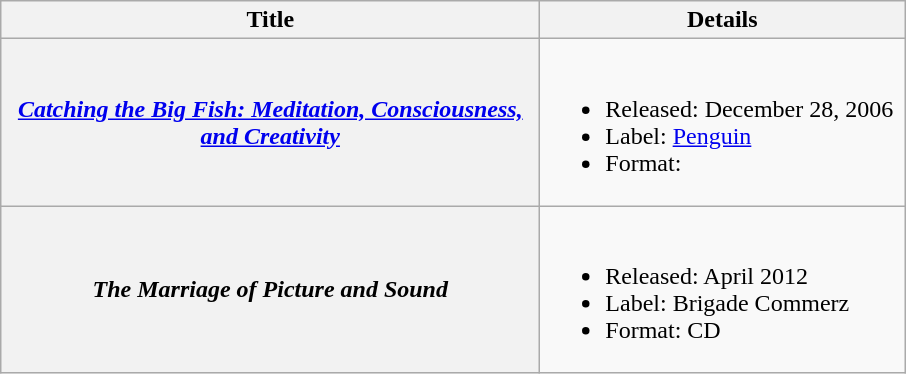<table class="wikitable plainrowheaders" style="text-align:left">
<tr>
<th scope="col" style="width:22em">Title</th>
<th scope="col">Details</th>
</tr>
<tr>
<th scope="row"><em><a href='#'>Catching the Big Fish: Meditation, Consciousness, and Creativity</a></em></th>
<td><br><ul><li>Released: December 28, 2006 </li><li>Label: <a href='#'>Penguin</a> </li><li>Format: </li></ul></td>
</tr>
<tr>
<th scope="row"><em>The Marriage of Picture and Sound</em></th>
<td><br><ul><li>Released: April 2012 </li><li>Label: Brigade Commerz</li><li>Format: CD</li></ul></td>
</tr>
</table>
